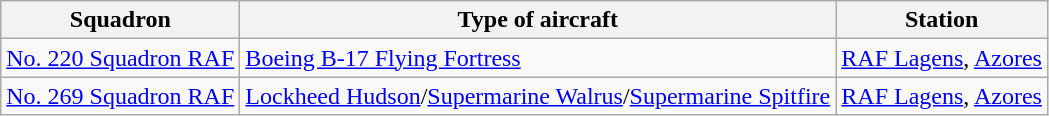<table class="wikitable">
<tr>
<th>Squadron</th>
<th>Type of aircraft</th>
<th>Station</th>
</tr>
<tr>
<td><a href='#'>No. 220 Squadron RAF</a></td>
<td><a href='#'>Boeing B-17 Flying Fortress</a></td>
<td><a href='#'>RAF Lagens</a>, <a href='#'>Azores</a></td>
</tr>
<tr>
<td><a href='#'>No. 269 Squadron RAF</a></td>
<td><a href='#'>Lockheed Hudson</a>/<a href='#'>Supermarine Walrus</a>/<a href='#'>Supermarine Spitfire</a></td>
<td><a href='#'>RAF Lagens</a>, <a href='#'>Azores</a></td>
</tr>
</table>
